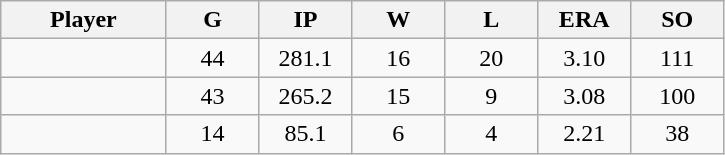<table class="wikitable sortable">
<tr>
<th bgcolor="#DDDDFF" width="16%">Player</th>
<th bgcolor="#DDDDFF" width="9%">G</th>
<th bgcolor="#DDDDFF" width="9%">IP</th>
<th bgcolor="#DDDDFF" width="9%">W</th>
<th bgcolor="#DDDDFF" width="9%">L</th>
<th bgcolor="#DDDDFF" width="9%">ERA</th>
<th bgcolor="#DDDDFF" width="9%">SO</th>
</tr>
<tr align="center">
<td></td>
<td>44</td>
<td>281.1</td>
<td>16</td>
<td>20</td>
<td>3.10</td>
<td>111</td>
</tr>
<tr align="center">
<td></td>
<td>43</td>
<td>265.2</td>
<td>15</td>
<td>9</td>
<td>3.08</td>
<td>100</td>
</tr>
<tr align="center">
<td></td>
<td>14</td>
<td>85.1</td>
<td>6</td>
<td>4</td>
<td>2.21</td>
<td>38</td>
</tr>
</table>
